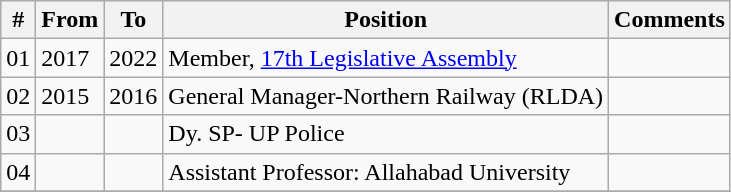<table class="wikitable sortable">
<tr>
<th>#</th>
<th>From</th>
<th>To</th>
<th>Position</th>
<th>Comments</th>
</tr>
<tr>
<td>01</td>
<td>2017</td>
<td>2022</td>
<td>Member, <a href='#'>17th Legislative Assembly</a></td>
<td></td>
</tr>
<tr>
<td>02</td>
<td>2015</td>
<td>2016</td>
<td>General Manager-Northern Railway (RLDA)</td>
<td></td>
</tr>
<tr>
<td>03</td>
<td></td>
<td></td>
<td>Dy. SP- UP Police</td>
<td></td>
</tr>
<tr>
<td>04</td>
<td></td>
<td></td>
<td>Assistant Professor: Allahabad University</td>
<td></td>
</tr>
<tr>
</tr>
</table>
